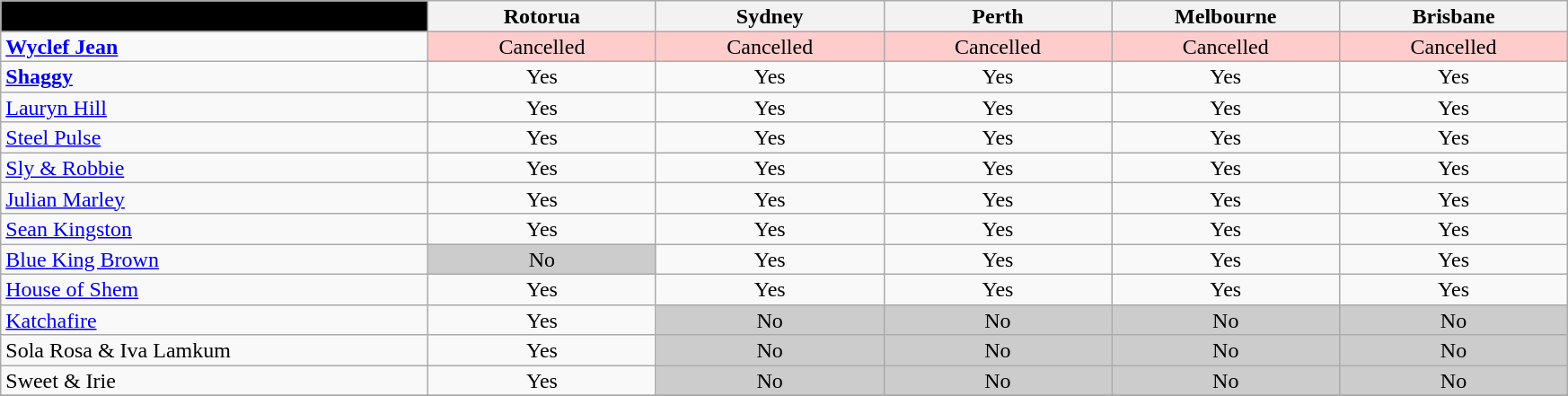<table class="wikitable sortable" style="line-height:0.95em;">
<tr>
<th style="background:#000; width:15%;"> </th>
<th width=8%>Rotorua</th>
<th width=8%>Sydney</th>
<th width=8%>Perth</th>
<th width=8%>Melbourne</th>
<th width=8%>Brisbane</th>
</tr>
<tr align=center>
<td align=left><strong><a href='#'>Wyclef Jean</a></strong></td>
<td style="background:#fcc;">Cancelled</td>
<td style="background:#fcc;">Cancelled</td>
<td style="background:#fcc;">Cancelled</td>
<td style="background:#fcc;">Cancelled</td>
<td style="background:#fcc;">Cancelled</td>
</tr>
<tr align=center>
<td align=left><strong><a href='#'>Shaggy</a></strong></td>
<td>Yes</td>
<td>Yes</td>
<td>Yes</td>
<td>Yes</td>
<td>Yes</td>
</tr>
<tr align=center>
<td align=left><a href='#'>Lauryn Hill</a></td>
<td>Yes</td>
<td>Yes</td>
<td>Yes</td>
<td>Yes</td>
<td>Yes</td>
</tr>
<tr align=center>
<td align=left><a href='#'>Steel Pulse</a></td>
<td>Yes</td>
<td>Yes</td>
<td>Yes</td>
<td>Yes</td>
<td>Yes</td>
</tr>
<tr align=center>
<td align=left><a href='#'>Sly & Robbie</a></td>
<td>Yes</td>
<td>Yes</td>
<td>Yes</td>
<td>Yes</td>
<td>Yes</td>
</tr>
<tr align=center>
<td align=left><a href='#'>Julian Marley</a></td>
<td>Yes</td>
<td>Yes</td>
<td>Yes</td>
<td>Yes</td>
<td>Yes</td>
</tr>
<tr align=center>
<td align=left><a href='#'>Sean Kingston</a></td>
<td>Yes</td>
<td>Yes</td>
<td>Yes</td>
<td>Yes</td>
<td>Yes</td>
</tr>
<tr align=center>
<td align=left><a href='#'>Blue King Brown</a></td>
<td style="background:#ccc;">No</td>
<td>Yes</td>
<td>Yes</td>
<td>Yes</td>
<td>Yes</td>
</tr>
<tr align=center>
<td align=left><a href='#'>House of Shem</a></td>
<td>Yes</td>
<td>Yes</td>
<td>Yes</td>
<td>Yes</td>
<td>Yes</td>
</tr>
<tr align=center>
<td align=left><a href='#'>Katchafire</a></td>
<td>Yes</td>
<td style="background:#ccc;">No</td>
<td style="background:#ccc;">No</td>
<td style="background:#ccc;">No</td>
<td style="background:#ccc;">No</td>
</tr>
<tr align=center>
<td align=left>Sola Rosa & Iva Lamkum</td>
<td>Yes</td>
<td style="background:#ccc;">No</td>
<td style="background:#ccc;">No</td>
<td style="background:#ccc;">No</td>
<td style="background:#ccc;">No</td>
</tr>
<tr align=center>
<td align=left>Sweet & Irie</td>
<td>Yes</td>
<td style="background:#ccc;">No</td>
<td style="background:#ccc;">No</td>
<td style="background:#ccc;">No</td>
<td style="background:#ccc;">No</td>
</tr>
<tr align=centerWyclef Jean>
</tr>
</table>
